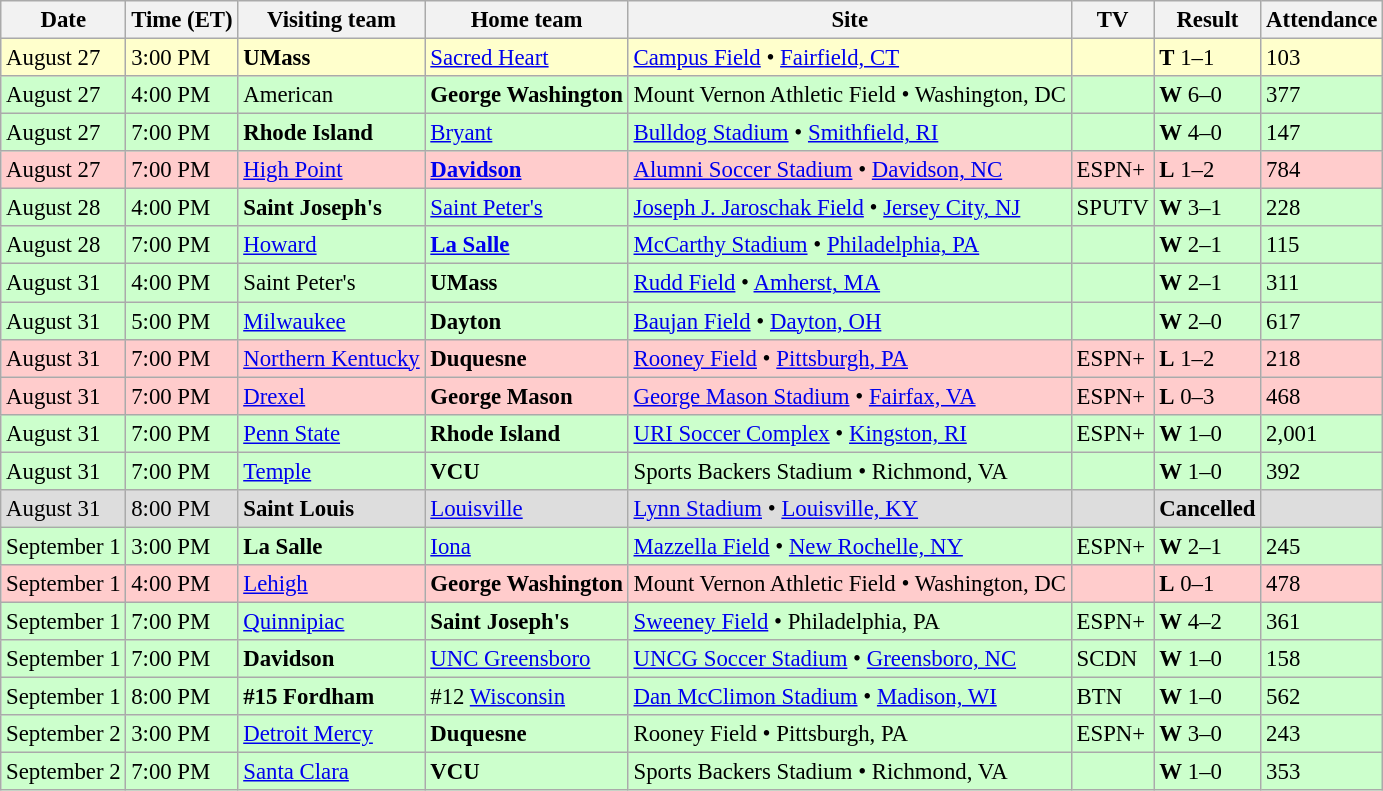<table class="wikitable" style="font-size:95%;">
<tr>
<th>Date</th>
<th>Time (ET)</th>
<th>Visiting team</th>
<th>Home team</th>
<th>Site</th>
<th>TV</th>
<th>Result</th>
<th>Attendance</th>
</tr>
<tr style="background:#ffc;">
<td>August 27</td>
<td>3:00 PM</td>
<td><strong>UMass</strong></td>
<td><a href='#'>Sacred Heart</a></td>
<td><a href='#'>Campus Field</a> • <a href='#'>Fairfield, CT</a></td>
<td></td>
<td><strong>T</strong> 1–1</td>
<td>103</td>
</tr>
<tr style="background:#cfc;">
<td>August 27</td>
<td>4:00 PM</td>
<td>American</td>
<td><strong>George Washington</strong></td>
<td>Mount Vernon Athletic Field • Washington, DC</td>
<td></td>
<td><strong>W</strong> 6–0</td>
<td>377</td>
</tr>
<tr style="background:#cfc;">
<td>August 27</td>
<td>7:00 PM</td>
<td><strong>Rhode Island</strong></td>
<td><a href='#'>Bryant</a></td>
<td><a href='#'>Bulldog Stadium</a> • <a href='#'>Smithfield, RI</a></td>
<td></td>
<td><strong>W</strong> 4–0</td>
<td>147</td>
</tr>
<tr style="background:#fcc;">
<td>August 27</td>
<td>7:00 PM</td>
<td><a href='#'>High Point</a></td>
<td><strong><a href='#'>Davidson</a></strong></td>
<td><a href='#'>Alumni Soccer Stadium</a> • <a href='#'>Davidson, NC</a></td>
<td>ESPN+</td>
<td><strong>L</strong> 1–2</td>
<td>784</td>
</tr>
<tr style="background:#cfc;">
<td>August 28</td>
<td>4:00 PM</td>
<td><strong>Saint Joseph's</strong></td>
<td><a href='#'>Saint Peter's</a></td>
<td><a href='#'>Joseph J. Jaroschak Field</a> • <a href='#'>Jersey City, NJ</a></td>
<td>SPUTV</td>
<td><strong>W</strong> 3–1</td>
<td>228</td>
</tr>
<tr style="background:#cfc;">
<td>August 28</td>
<td>7:00 PM</td>
<td><a href='#'>Howard</a></td>
<td><strong><a href='#'>La Salle</a></strong></td>
<td><a href='#'>McCarthy Stadium</a> • <a href='#'>Philadelphia, PA</a></td>
<td></td>
<td><strong>W</strong> 2–1</td>
<td>115</td>
</tr>
<tr style="background:#cfc;">
<td>August 31</td>
<td>4:00 PM</td>
<td>Saint Peter's</td>
<td><strong>UMass</strong></td>
<td><a href='#'>Rudd Field</a> • <a href='#'>Amherst, MA</a></td>
<td></td>
<td><strong>W</strong> 2–1</td>
<td>311</td>
</tr>
<tr style="background:#cfc;">
<td>August 31</td>
<td>5:00 PM</td>
<td><a href='#'>Milwaukee</a></td>
<td><strong>Dayton</strong></td>
<td><a href='#'>Baujan Field</a> • <a href='#'>Dayton, OH</a></td>
<td></td>
<td><strong>W</strong> 2–0</td>
<td>617</td>
</tr>
<tr style="background:#fcc;">
<td>August 31</td>
<td>7:00 PM</td>
<td><a href='#'>Northern Kentucky</a></td>
<td><strong>Duquesne</strong></td>
<td><a href='#'>Rooney Field</a> • <a href='#'>Pittsburgh, PA</a></td>
<td>ESPN+</td>
<td><strong>L</strong> 1–2</td>
<td>218</td>
</tr>
<tr style="background:#fcc;">
<td>August 31</td>
<td>7:00 PM</td>
<td><a href='#'>Drexel</a></td>
<td><strong>George Mason</strong></td>
<td><a href='#'>George Mason Stadium</a> • <a href='#'>Fairfax, VA</a></td>
<td>ESPN+</td>
<td><strong>L</strong> 0–3</td>
<td>468</td>
</tr>
<tr style="background:#cfc;">
<td>August 31</td>
<td>7:00 PM</td>
<td><a href='#'>Penn State</a></td>
<td><strong>Rhode Island</strong></td>
<td><a href='#'>URI Soccer Complex</a> • <a href='#'>Kingston, RI</a></td>
<td>ESPN+</td>
<td><strong>W</strong> 1–0</td>
<td>2,001</td>
</tr>
<tr style="background:#cfc;">
<td>August 31</td>
<td>7:00 PM</td>
<td><a href='#'>Temple</a></td>
<td><strong>VCU</strong></td>
<td>Sports Backers Stadium • Richmond, VA</td>
<td></td>
<td><strong>W</strong> 1–0</td>
<td>392</td>
</tr>
<tr style="background:#ddd;">
<td>August 31</td>
<td>8:00 PM</td>
<td><strong>Saint Louis</strong></td>
<td><a href='#'>Louisville</a></td>
<td><a href='#'>Lynn Stadium</a> • <a href='#'>Louisville, KY</a></td>
<td></td>
<td><strong>Cancelled</strong></td>
<td></td>
</tr>
<tr style="background:#cfc;">
<td>September 1</td>
<td>3:00 PM</td>
<td><strong>La Salle</strong></td>
<td><a href='#'>Iona</a></td>
<td><a href='#'>Mazzella Field</a> • <a href='#'>New Rochelle, NY</a></td>
<td>ESPN+</td>
<td><strong>W</strong> 2–1</td>
<td>245</td>
</tr>
<tr style="background:#fcc;">
<td>September 1</td>
<td>4:00 PM</td>
<td><a href='#'>Lehigh</a></td>
<td><strong>George Washington</strong></td>
<td>Mount Vernon Athletic Field • Washington, DC</td>
<td></td>
<td><strong>L</strong> 0–1</td>
<td>478</td>
</tr>
<tr style="background:#cfc;">
<td>September 1</td>
<td>7:00 PM</td>
<td><a href='#'>Quinnipiac</a></td>
<td><strong>Saint Joseph's</strong></td>
<td><a href='#'>Sweeney Field</a> • Philadelphia, PA</td>
<td>ESPN+</td>
<td><strong>W</strong> 4–2</td>
<td>361</td>
</tr>
<tr style="background:#cfc;">
<td>September 1</td>
<td>7:00 PM</td>
<td><strong>Davidson</strong></td>
<td><a href='#'>UNC Greensboro</a></td>
<td><a href='#'>UNCG Soccer Stadium</a> • <a href='#'>Greensboro, NC</a></td>
<td>SCDN</td>
<td><strong>W</strong> 1–0</td>
<td>158</td>
</tr>
<tr style="background:#cfc;">
<td>September 1</td>
<td>8:00 PM</td>
<td><strong>#15 Fordham</strong></td>
<td>#12 <a href='#'>Wisconsin</a></td>
<td><a href='#'>Dan McClimon Stadium</a> • <a href='#'>Madison, WI</a></td>
<td>BTN</td>
<td><strong>W</strong> 1–0</td>
<td>562</td>
</tr>
<tr style="background:#cfc;">
<td>September 2</td>
<td>3:00 PM</td>
<td><a href='#'>Detroit Mercy</a></td>
<td><strong>Duquesne</strong></td>
<td>Rooney Field • Pittsburgh, PA</td>
<td>ESPN+</td>
<td><strong>W</strong> 3–0</td>
<td>243</td>
</tr>
<tr style="background:#cfc;">
<td>September 2</td>
<td>7:00 PM</td>
<td><a href='#'>Santa Clara</a></td>
<td><strong>VCU</strong></td>
<td>Sports Backers Stadium • Richmond, VA</td>
<td></td>
<td><strong>W</strong> 1–0</td>
<td>353</td>
</tr>
</table>
